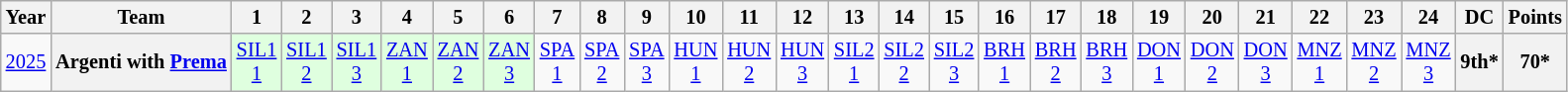<table class="wikitable" style="text-align:center; font-size:85%">
<tr>
<th>Year</th>
<th>Team</th>
<th>1</th>
<th>2</th>
<th>3</th>
<th>4</th>
<th>5</th>
<th>6</th>
<th>7</th>
<th>8</th>
<th>9</th>
<th>10</th>
<th>11</th>
<th>12</th>
<th>13</th>
<th>14</th>
<th>15</th>
<th>16</th>
<th>17</th>
<th>18</th>
<th>19</th>
<th>20</th>
<th>21</th>
<th>22</th>
<th>23</th>
<th>24</th>
<th>DC</th>
<th>Points</th>
</tr>
<tr>
<td><a href='#'>2025</a></td>
<th nowrap>Argenti with <a href='#'>Prema</a></th>
<td style="background:#DFFFDF;"><a href='#'>SIL1<br>1</a><br></td>
<td style="background:#DFFFDF;"><a href='#'>SIL1<br>2</a><br></td>
<td style="background:#DFFFDF;"><a href='#'>SIL1<br>3</a><br></td>
<td style="background:#DFFFDF;"><a href='#'>ZAN<br>1</a><br></td>
<td style="background:#DFFFDF;"><a href='#'>ZAN<br>2</a><br></td>
<td style="background:#DFFFDF;"><a href='#'>ZAN<br>3</a><br></td>
<td style="background:#;"><a href='#'>SPA<br>1</a><br></td>
<td style="background:#;"><a href='#'>SPA<br>2</a><br></td>
<td style="background:#;"><a href='#'>SPA<br>3</a><br></td>
<td style="background:#;"><a href='#'>HUN<br>1</a><br></td>
<td style="background:#;"><a href='#'>HUN<br>2</a><br></td>
<td style="background:#;"><a href='#'>HUN<br>3</a><br></td>
<td style="background:#;"><a href='#'>SIL2<br>1</a><br></td>
<td style="background:#;"><a href='#'>SIL2<br>2</a><br></td>
<td style="background:#;"><a href='#'>SIL2<br>3</a><br></td>
<td style="background:#;"><a href='#'>BRH<br>1</a><br></td>
<td style="background:#;"><a href='#'>BRH<br>2</a><br></td>
<td style="background:#;"><a href='#'>BRH<br>3</a><br></td>
<td style="background:#;"><a href='#'>DON<br>1</a><br></td>
<td style="background:#;"><a href='#'>DON<br>2</a><br></td>
<td style="background:#;"><a href='#'>DON<br>3</a><br></td>
<td style="background:#;"><a href='#'>MNZ<br>1</a><br></td>
<td style="background:#;"><a href='#'>MNZ<br>2</a><br></td>
<td style="background:#;"><a href='#'>MNZ<br>3</a><br></td>
<th>9th*</th>
<th>70*</th>
</tr>
</table>
